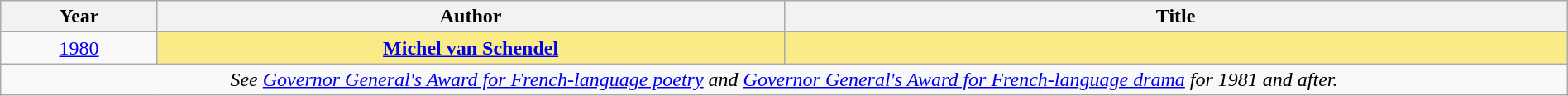<table class="wikitable" width="100%">
<tr>
<th>Year</th>
<th width="40%">Author</th>
<th width="50%">Title</th>
</tr>
<tr>
<td align="center"><a href='#'>1980</a></td>
<td align="center" style="background:#FAEB86"><strong><a href='#'>Michel van Schendel</a></strong></td>
<td align="center" style="background:#FAEB86"><strong><em></em></strong></td>
</tr>
<tr>
<td align="center" colspan=3><em>See <a href='#'>Governor General's Award for French-language poetry</a> and <a href='#'>Governor General's Award for French-language drama</a> for 1981 and after.</em></td>
</tr>
</table>
